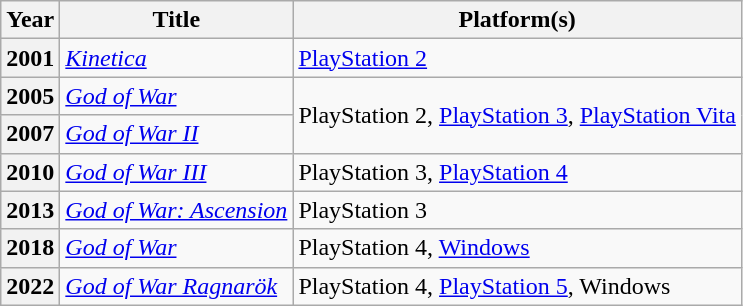<table class="wikitable sortable plainrowheaders">
<tr>
<th scope="col">Year</th>
<th scope="col">Title</th>
<th scope="col">Platform(s)</th>
</tr>
<tr>
<th scope="row">2001</th>
<td><em><a href='#'>Kinetica</a></em></td>
<td><a href='#'>PlayStation 2</a></td>
</tr>
<tr>
<th scope="row">2005</th>
<td><em><a href='#'>God of War</a></em></td>
<td rowspan="2">PlayStation 2, <a href='#'>PlayStation 3</a>, <a href='#'>PlayStation Vita</a></td>
</tr>
<tr>
<th scope="row">2007</th>
<td><em><a href='#'>God of War II</a></em></td>
</tr>
<tr>
<th scope="row">2010</th>
<td><em><a href='#'>God of War III</a></em></td>
<td>PlayStation 3, <a href='#'>PlayStation 4</a></td>
</tr>
<tr>
<th scope="row">2013</th>
<td><em><a href='#'>God of War: Ascension</a></em></td>
<td>PlayStation 3</td>
</tr>
<tr>
<th scope="row">2018</th>
<td><em><a href='#'>God of War</a></em></td>
<td>PlayStation 4, <a href='#'>Windows</a></td>
</tr>
<tr>
<th scope="row">2022</th>
<td><em><a href='#'>God of War Ragnarök</a></em></td>
<td>PlayStation 4, <a href='#'>PlayStation 5</a>, Windows</td>
</tr>
</table>
